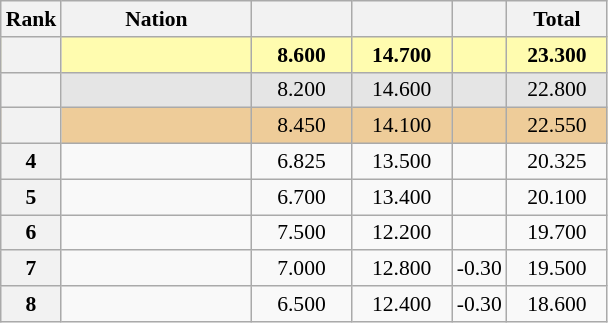<table class="wikitable sortable" style="text-align:center; font-size:90%">
<tr>
<th scope="col" style="width:20px;">Rank</th>
<th ! scope="col" style="width:120px;">Nation</th>
<th ! scope="col" style="width:60px;"></th>
<th ! scope="col" style="width:60px;"></th>
<th ! scope="col" style="width:30px;"></th>
<th ! scope="col" style="width:60px;">Total</th>
</tr>
<tr bgcolor=fffcaf>
<th scope=row></th>
<td align=left></td>
<td><strong>8.600</strong></td>
<td><strong>14.700</strong></td>
<td></td>
<td><strong>23.300</strong></td>
</tr>
<tr bgcolor=e5e5e5>
<th scope=row></th>
<td align=left></td>
<td>8.200</td>
<td>14.600</td>
<td></td>
<td>22.800</td>
</tr>
<tr bgcolor=eecc99>
<th scope=row></th>
<td align=left></td>
<td>8.450</td>
<td>14.100</td>
<td></td>
<td>22.550</td>
</tr>
<tr>
<th scope=row>4</th>
<td align=left></td>
<td>6.825</td>
<td>13.500</td>
<td></td>
<td>20.325</td>
</tr>
<tr>
<th scope=row>5</th>
<td align=left></td>
<td>6.700</td>
<td>13.400</td>
<td></td>
<td>20.100</td>
</tr>
<tr>
<th scope=row>6</th>
<td align=left></td>
<td>7.500</td>
<td>12.200</td>
<td></td>
<td>19.700</td>
</tr>
<tr>
<th scope=row>7</th>
<td align=left></td>
<td>7.000</td>
<td>12.800</td>
<td>-0.30</td>
<td>19.500</td>
</tr>
<tr>
<th scope=row>8</th>
<td align=left></td>
<td>6.500</td>
<td>12.400</td>
<td>-0.30</td>
<td>18.600</td>
</tr>
</table>
